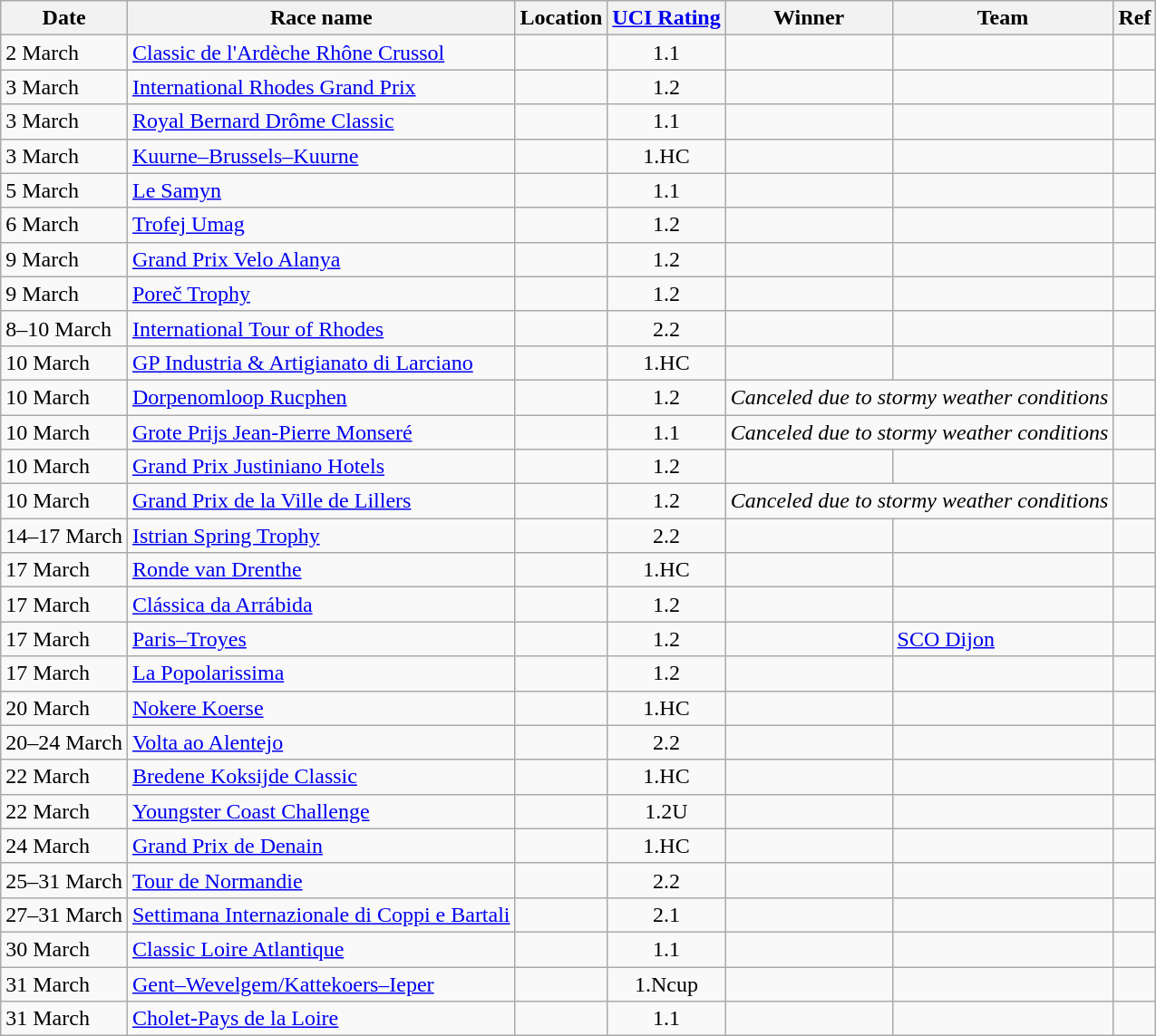<table class="wikitable sortable">
<tr>
<th>Date</th>
<th>Race name</th>
<th>Location</th>
<th><a href='#'>UCI Rating</a></th>
<th>Winner</th>
<th>Team</th>
<th>Ref</th>
</tr>
<tr>
<td>2 March</td>
<td><a href='#'>Classic de l'Ardèche Rhône Crussol</a></td>
<td></td>
<td align=center>1.1</td>
<td></td>
<td></td>
<td align=center></td>
</tr>
<tr>
<td>3 March</td>
<td><a href='#'>International Rhodes Grand Prix</a></td>
<td></td>
<td align=center>1.2</td>
<td></td>
<td></td>
<td align=center></td>
</tr>
<tr>
<td>3 March</td>
<td><a href='#'>Royal Bernard Drôme Classic</a></td>
<td></td>
<td align=center>1.1</td>
<td></td>
<td></td>
<td align=center></td>
</tr>
<tr>
<td>3 March</td>
<td><a href='#'>Kuurne–Brussels–Kuurne</a></td>
<td></td>
<td align=center>1.HC</td>
<td></td>
<td></td>
<td align=center></td>
</tr>
<tr>
<td>5 March</td>
<td><a href='#'>Le Samyn</a></td>
<td></td>
<td align=center>1.1</td>
<td></td>
<td></td>
<td align=center></td>
</tr>
<tr>
<td>6 March</td>
<td><a href='#'>Trofej Umag</a></td>
<td></td>
<td align=center>1.2</td>
<td></td>
<td></td>
<td align=center></td>
</tr>
<tr>
<td>9 March</td>
<td><a href='#'>Grand Prix Velo Alanya</a></td>
<td></td>
<td align=center>1.2</td>
<td></td>
<td></td>
<td align=center></td>
</tr>
<tr>
<td>9 March</td>
<td><a href='#'>Poreč Trophy</a></td>
<td></td>
<td align=center>1.2</td>
<td></td>
<td></td>
<td align=center></td>
</tr>
<tr>
<td>8–10 March</td>
<td><a href='#'>International Tour of Rhodes</a></td>
<td></td>
<td align=center>2.2</td>
<td></td>
<td></td>
<td align=center></td>
</tr>
<tr>
<td>10 March</td>
<td><a href='#'>GP Industria & Artigianato di Larciano</a></td>
<td></td>
<td align=center>1.HC</td>
<td></td>
<td></td>
<td align=center></td>
</tr>
<tr>
<td>10 March</td>
<td><a href='#'>Dorpenomloop Rucphen</a></td>
<td></td>
<td align=center>1.2</td>
<td colspan=2 align=center><em>Canceled due to stormy weather conditions</em></td>
<td align=center></td>
</tr>
<tr>
<td>10 March</td>
<td><a href='#'>Grote Prijs Jean-Pierre Monseré</a></td>
<td></td>
<td align=center>1.1</td>
<td colspan=2 align=center><em>Canceled due to stormy weather conditions</em></td>
<td align=center></td>
</tr>
<tr>
<td>10 March</td>
<td><a href='#'>Grand Prix Justiniano Hotels</a></td>
<td></td>
<td align=center>1.2</td>
<td></td>
<td></td>
<td align=center></td>
</tr>
<tr>
<td>10 March</td>
<td><a href='#'>Grand Prix de la Ville de Lillers</a></td>
<td></td>
<td align=center>1.2</td>
<td colspan=2 align=center><em>Canceled due to stormy weather conditions</em></td>
<td align=center></td>
</tr>
<tr>
<td>14–17 March</td>
<td><a href='#'>Istrian Spring Trophy</a></td>
<td></td>
<td align=center>2.2</td>
<td></td>
<td></td>
<td align=center></td>
</tr>
<tr>
<td>17 March</td>
<td><a href='#'>Ronde van Drenthe</a></td>
<td></td>
<td align=center>1.HC</td>
<td></td>
<td></td>
<td align=center></td>
</tr>
<tr>
<td>17 March</td>
<td><a href='#'>Clássica da Arrábida</a></td>
<td></td>
<td align=center>1.2</td>
<td></td>
<td></td>
<td align=center></td>
</tr>
<tr>
<td>17 March</td>
<td><a href='#'>Paris–Troyes</a></td>
<td></td>
<td align=center>1.2</td>
<td></td>
<td><a href='#'>SCO Dijon</a></td>
<td align=center></td>
</tr>
<tr>
<td>17 March</td>
<td><a href='#'>La Popolarissima</a></td>
<td></td>
<td align=center>1.2</td>
<td></td>
<td></td>
<td align=center></td>
</tr>
<tr>
<td>20 March</td>
<td><a href='#'>Nokere Koerse</a></td>
<td></td>
<td align=center>1.HC</td>
<td></td>
<td></td>
<td align=center></td>
</tr>
<tr>
<td>20–24 March</td>
<td><a href='#'>Volta ao Alentejo</a></td>
<td></td>
<td align=center>2.2</td>
<td></td>
<td></td>
<td align=center></td>
</tr>
<tr>
<td>22 March</td>
<td><a href='#'>Bredene Koksijde Classic</a></td>
<td></td>
<td align=center>1.HC</td>
<td></td>
<td></td>
<td align=center></td>
</tr>
<tr>
<td>22 March</td>
<td><a href='#'>Youngster Coast Challenge</a></td>
<td></td>
<td align=center>1.2U</td>
<td></td>
<td></td>
<td align=center></td>
</tr>
<tr>
<td>24 March</td>
<td><a href='#'>Grand Prix de Denain</a></td>
<td></td>
<td align=center>1.HC</td>
<td></td>
<td></td>
<td align=center></td>
</tr>
<tr>
<td>25–31 March</td>
<td><a href='#'>Tour de Normandie</a></td>
<td></td>
<td align=center>2.2</td>
<td></td>
<td></td>
<td align=center></td>
</tr>
<tr>
<td>27–31 March</td>
<td><a href='#'>Settimana Internazionale di Coppi e Bartali</a></td>
<td></td>
<td align=center>2.1</td>
<td></td>
<td></td>
<td align=center></td>
</tr>
<tr>
<td>30 March</td>
<td><a href='#'>Classic Loire Atlantique</a></td>
<td></td>
<td align=center>1.1</td>
<td></td>
<td></td>
<td align=center></td>
</tr>
<tr>
<td>31 March</td>
<td><a href='#'>Gent–Wevelgem/Kattekoers–Ieper</a></td>
<td></td>
<td align=center>1.Ncup</td>
<td></td>
<td></td>
<td align=center></td>
</tr>
<tr>
<td>31 March</td>
<td><a href='#'>Cholet-Pays de la Loire</a></td>
<td></td>
<td align=center>1.1</td>
<td></td>
<td></td>
<td align=center></td>
</tr>
</table>
